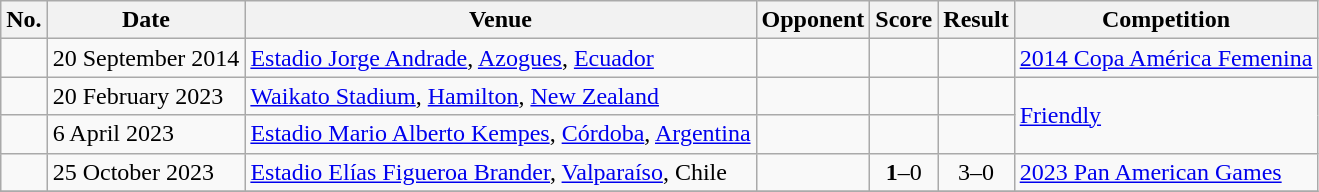<table class="wikitable">
<tr>
<th>No.</th>
<th>Date</th>
<th>Venue</th>
<th>Opponent</th>
<th>Score</th>
<th>Result</th>
<th>Competition</th>
</tr>
<tr>
<td></td>
<td>20 September 2014</td>
<td><a href='#'>Estadio Jorge Andrade</a>, <a href='#'>Azogues</a>, <a href='#'>Ecuador</a></td>
<td></td>
<td></td>
<td></td>
<td><a href='#'>2014 Copa América Femenina</a></td>
</tr>
<tr>
<td></td>
<td>20 February 2023</td>
<td><a href='#'>Waikato Stadium</a>, <a href='#'>Hamilton</a>, <a href='#'>New Zealand</a></td>
<td></td>
<td></td>
<td></td>
<td rowspan=2><a href='#'>Friendly</a></td>
</tr>
<tr>
<td></td>
<td>6 April 2023</td>
<td><a href='#'>Estadio Mario Alberto Kempes</a>, <a href='#'>Córdoba</a>, <a href='#'>Argentina</a></td>
<td></td>
<td></td>
<td></td>
</tr>
<tr>
<td></td>
<td>25 October 2023</td>
<td><a href='#'>Estadio Elías Figueroa Brander</a>, <a href='#'>Valparaíso</a>, Chile</td>
<td></td>
<td align=center><strong>1</strong>–0</td>
<td align=center>3–0</td>
<td><a href='#'>2023 Pan American Games</a></td>
</tr>
<tr>
</tr>
</table>
